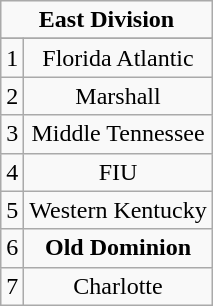<table class="wikitable">
<tr align="center">
<td align="center" Colspan="3"><strong>East Division</strong></td>
</tr>
<tr align="center">
</tr>
<tr align="center">
<td>1</td>
<td>Florida Atlantic</td>
</tr>
<tr align="center">
<td>2</td>
<td>Marshall</td>
</tr>
<tr align="center">
<td>3</td>
<td>Middle Tennessee</td>
</tr>
<tr align="center">
<td>4</td>
<td>FIU</td>
</tr>
<tr align="center">
<td>5</td>
<td>Western Kentucky</td>
</tr>
<tr align="center">
<td>6</td>
<td><strong>Old Dominion</strong></td>
</tr>
<tr align="center">
<td>7</td>
<td>Charlotte</td>
</tr>
</table>
